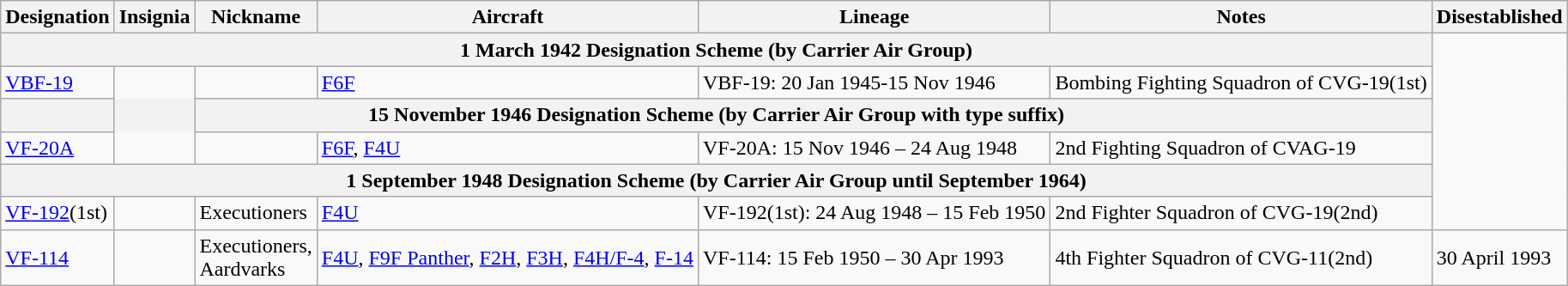<table class="wikitable">
<tr>
<th>Designation</th>
<th>Insignia</th>
<th>Nickname</th>
<th>Aircraft</th>
<th>Lineage</th>
<th>Notes</th>
<th>Disestablished</th>
</tr>
<tr>
<th colspan=6>1 March 1942 Designation Scheme (by Carrier Air Group)</th>
</tr>
<tr>
<td><a href='#'>VBF-19</a></td>
<td rowspan="3"></td>
<td></td>
<td><a href='#'>F6F</a></td>
<td>VBF-19: 20 Jan 1945-15 Nov 1946</td>
<td>Bombing Fighting Squadron of CVG-19(1st)</td>
</tr>
<tr>
<th colspan=6>15 November 1946 Designation Scheme (by Carrier Air Group with type suffix)</th>
</tr>
<tr>
<td><a href='#'>VF-20A</a></td>
<td></td>
<td><a href='#'>F6F</a>, <a href='#'>F4U</a></td>
<td>VF-20A: 15 Nov 1946 – 24 Aug 1948</td>
<td>2nd Fighting Squadron of CVAG-19</td>
</tr>
<tr>
<th colspan=6>1 September 1948 Designation Scheme (by Carrier Air Group until September 1964)</th>
</tr>
<tr>
<td><a href='#'>VF-192</a>(1st)</td>
<td></td>
<td>Executioners</td>
<td><a href='#'>F4U</a></td>
<td style="white-space: nowrap;">VF-192(1st): 24 Aug 1948 – 15 Feb 1950</td>
<td>2nd Fighter Squadron of CVG-19(2nd)</td>
</tr>
<tr>
<td><a href='#'>VF-114</a></td>
<td><br></td>
<td>Executioners,<br>Aardvarks</td>
<td><a href='#'>F4U</a>, <a href='#'>F9F Panther</a>, <a href='#'>F2H</a>, <a href='#'>F3H</a>, <a href='#'>F4H/F-4</a>, <a href='#'>F-14</a></td>
<td>VF-114: 15 Feb 1950 – 30 Apr 1993</td>
<td>4th Fighter Squadron of CVG-11(2nd)</td>
<td>30 April 1993</td>
</tr>
</table>
